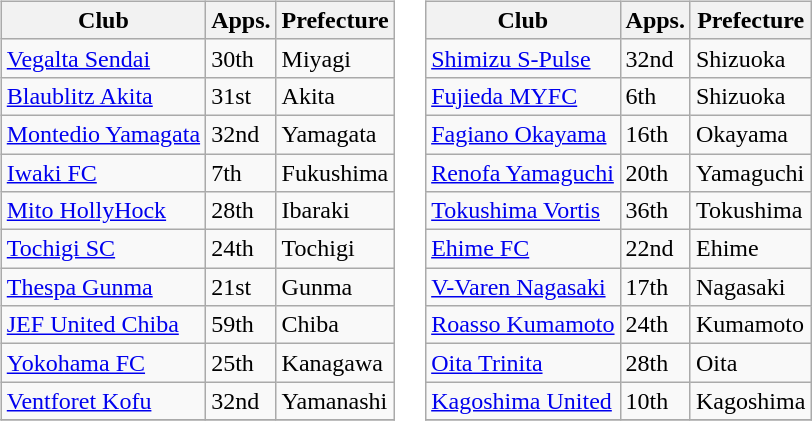<table>
<tr>
<td valign="top"><br><table class="wikitable" style="text-align:left">
<tr>
<th>Club</th>
<th>Apps.</th>
<th>Prefecture</th>
</tr>
<tr>
<td><a href='#'>Vegalta Sendai</a></td>
<td>30th</td>
<td>Miyagi</td>
</tr>
<tr>
<td><a href='#'>Blaublitz Akita</a></td>
<td>31st</td>
<td>Akita</td>
</tr>
<tr>
<td><a href='#'>Montedio Yamagata</a></td>
<td>32nd</td>
<td>Yamagata</td>
</tr>
<tr>
<td><a href='#'>Iwaki FC</a></td>
<td>7th</td>
<td>Fukushima</td>
</tr>
<tr>
<td><a href='#'>Mito HollyHock</a></td>
<td>28th</td>
<td>Ibaraki</td>
</tr>
<tr>
<td><a href='#'>Tochigi SC</a></td>
<td>24th</td>
<td>Tochigi</td>
</tr>
<tr>
<td><a href='#'>Thespa Gunma</a></td>
<td>21st</td>
<td>Gunma</td>
</tr>
<tr>
<td><a href='#'>JEF United Chiba</a></td>
<td>59th</td>
<td>Chiba</td>
</tr>
<tr>
<td><a href='#'>Yokohama FC</a></td>
<td>25th</td>
<td>Kanagawa</td>
</tr>
<tr>
<td><a href='#'>Ventforet Kofu</a></td>
<td>32nd</td>
<td>Yamanashi</td>
</tr>
<tr>
</tr>
</table>
</td>
<td valign="top"><br><table class="wikitable" style="text-align:left">
<tr>
<th>Club</th>
<th>Apps.</th>
<th>Prefecture</th>
</tr>
<tr>
<td><a href='#'>Shimizu S-Pulse</a></td>
<td>32nd</td>
<td>Shizuoka</td>
</tr>
<tr>
<td><a href='#'>Fujieda MYFC</a></td>
<td>6th</td>
<td>Shizuoka</td>
</tr>
<tr>
<td><a href='#'>Fagiano Okayama</a></td>
<td>16th</td>
<td>Okayama</td>
</tr>
<tr>
<td><a href='#'>Renofa Yamaguchi</a></td>
<td>20th</td>
<td>Yamaguchi</td>
</tr>
<tr>
<td><a href='#'>Tokushima Vortis</a></td>
<td>36th</td>
<td>Tokushima</td>
</tr>
<tr>
<td><a href='#'>Ehime FC</a></td>
<td>22nd</td>
<td>Ehime</td>
</tr>
<tr>
<td><a href='#'>V-Varen Nagasaki</a></td>
<td>17th</td>
<td>Nagasaki</td>
</tr>
<tr>
<td><a href='#'>Roasso Kumamoto</a></td>
<td>24th</td>
<td>Kumamoto</td>
</tr>
<tr>
<td><a href='#'>Oita Trinita</a></td>
<td>28th</td>
<td>Oita</td>
</tr>
<tr>
<td><a href='#'>Kagoshima United</a></td>
<td>10th</td>
<td>Kagoshima</td>
</tr>
<tr>
</tr>
</table>
</td>
</tr>
</table>
